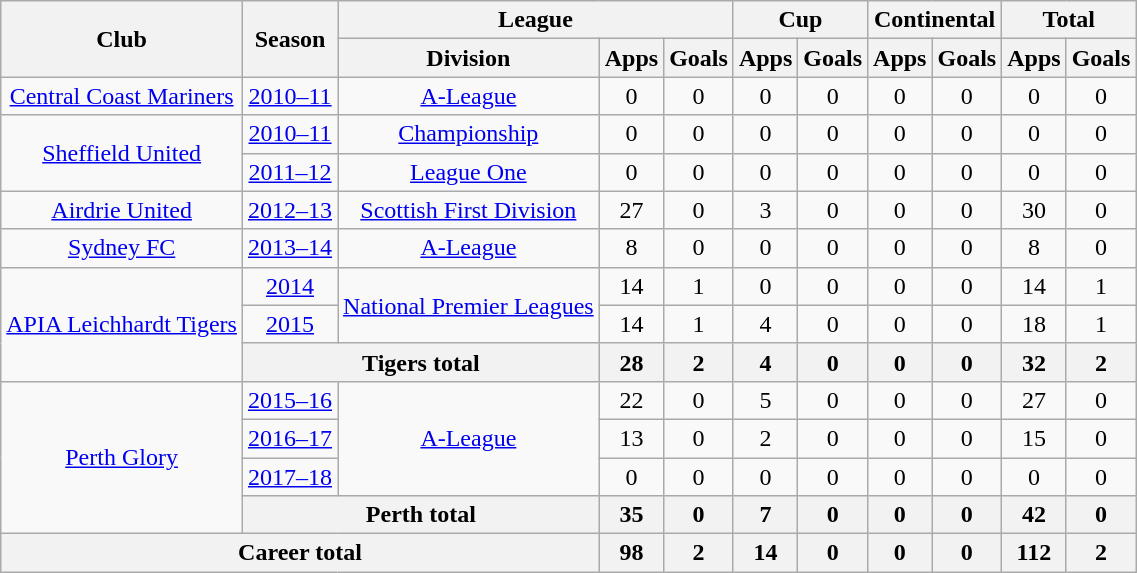<table class="wikitable" style="text-align: center;">
<tr>
<th rowspan="2">Club</th>
<th rowspan="2">Season</th>
<th colspan="3">League</th>
<th colspan="2">Cup</th>
<th colspan="2">Continental</th>
<th colspan="2">Total</th>
</tr>
<tr>
<th>Division</th>
<th>Apps</th>
<th>Goals</th>
<th>Apps</th>
<th>Goals</th>
<th>Apps</th>
<th>Goals</th>
<th>Apps</th>
<th>Goals</th>
</tr>
<tr>
<td valign="center"><a href='#'>Central Coast Mariners</a></td>
<td><a href='#'>2010–11</a></td>
<td><a href='#'>A-League</a></td>
<td>0</td>
<td>0</td>
<td>0</td>
<td>0</td>
<td>0</td>
<td>0</td>
<td>0</td>
<td>0</td>
</tr>
<tr>
<td valign="center" rowspan="2"><a href='#'>Sheffield United</a></td>
<td><a href='#'>2010–11</a></td>
<td><a href='#'>Championship</a></td>
<td>0</td>
<td>0</td>
<td>0</td>
<td>0</td>
<td>0</td>
<td>0</td>
<td>0</td>
<td>0</td>
</tr>
<tr>
<td><a href='#'>2011–12</a></td>
<td><a href='#'>League One</a></td>
<td>0</td>
<td>0</td>
<td>0</td>
<td>0</td>
<td>0</td>
<td>0</td>
<td>0</td>
<td>0</td>
</tr>
<tr>
<td valign="center"><a href='#'>Airdrie United</a></td>
<td><a href='#'>2012–13</a></td>
<td><a href='#'>Scottish First Division</a></td>
<td>27</td>
<td>0</td>
<td>3</td>
<td>0</td>
<td>0</td>
<td>0</td>
<td>30</td>
<td>0</td>
</tr>
<tr>
<td valign="center"><a href='#'>Sydney FC</a></td>
<td><a href='#'>2013–14</a></td>
<td><a href='#'>A-League</a></td>
<td>8</td>
<td>0</td>
<td>0</td>
<td>0</td>
<td>0</td>
<td>0</td>
<td>8</td>
<td>0</td>
</tr>
<tr>
<td valign="center" rowspan="3"><a href='#'>APIA Leichhardt Tigers</a></td>
<td><a href='#'>2014</a></td>
<td rowspan="2"><a href='#'>National Premier Leagues</a></td>
<td>14</td>
<td>1</td>
<td>0</td>
<td>0</td>
<td>0</td>
<td>0</td>
<td>14</td>
<td>1</td>
</tr>
<tr>
<td><a href='#'>2015</a></td>
<td>14</td>
<td>1</td>
<td>4</td>
<td>0</td>
<td>0</td>
<td>0</td>
<td>18</td>
<td>1</td>
</tr>
<tr>
<th colspan="2">Tigers total</th>
<th>28</th>
<th>2</th>
<th>4</th>
<th>0</th>
<th>0</th>
<th>0</th>
<th>32</th>
<th>2</th>
</tr>
<tr>
<td valign="center" rowspan=4><a href='#'>Perth Glory</a></td>
<td><a href='#'>2015–16</a></td>
<td rowspan=3><a href='#'>A-League</a></td>
<td>22</td>
<td>0</td>
<td>5</td>
<td>0</td>
<td>0</td>
<td>0</td>
<td>27</td>
<td>0</td>
</tr>
<tr>
<td><a href='#'>2016–17</a></td>
<td>13</td>
<td>0</td>
<td>2</td>
<td>0</td>
<td>0</td>
<td>0</td>
<td>15</td>
<td>0</td>
</tr>
<tr>
<td><a href='#'>2017–18</a></td>
<td>0</td>
<td>0</td>
<td>0</td>
<td>0</td>
<td>0</td>
<td>0</td>
<td>0</td>
<td>0</td>
</tr>
<tr>
<th colspan=2>Perth total</th>
<th>35</th>
<th>0</th>
<th>7</th>
<th>0</th>
<th>0</th>
<th>0</th>
<th>42</th>
<th>0</th>
</tr>
<tr>
<th colspan="3">Career total</th>
<th>98</th>
<th>2</th>
<th>14</th>
<th>0</th>
<th>0</th>
<th>0</th>
<th>112</th>
<th>2</th>
</tr>
</table>
